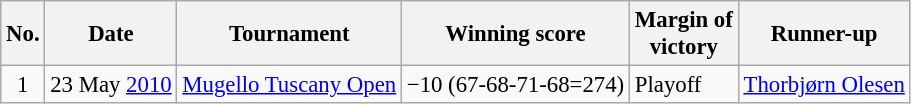<table class="wikitable" style="font-size:95%;">
<tr>
<th>No.</th>
<th>Date</th>
<th>Tournament</th>
<th>Winning score</th>
<th>Margin of<br>victory</th>
<th>Runner-up</th>
</tr>
<tr>
<td align=center>1</td>
<td align=right>23 May <a href='#'>2010</a></td>
<td><a href='#'>Mugello Tuscany Open</a></td>
<td>−10 (67-68-71-68=274)</td>
<td>Playoff</td>
<td> <a href='#'>Thorbjørn Olesen</a></td>
</tr>
</table>
